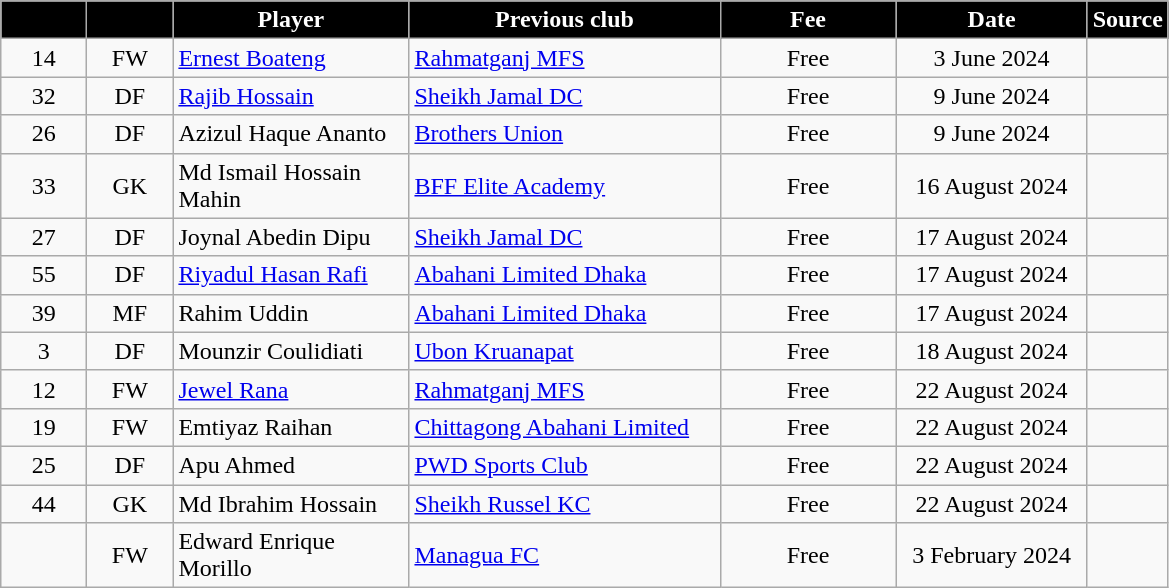<table class="wikitable plainrowheaders sortable" style="text-align:center">
<tr>
<th style="background:black; color:white; width:50px;"></th>
<th style="background:black; color:white; width:50px;"></th>
<th style="background:black; color:white; width:150px;">Player</th>
<th style="background:black; color:white; width:200px;">Previous club</th>
<th style="background:black; color:white; width:110px;">Fee</th>
<th style="background:black; color:white; width:120px;">Date</th>
<th style="background:black; color:white; width:25px;">Source</th>
</tr>
<tr>
<td>14</td>
<td>FW</td>
<td align="left"> <a href='#'>Ernest Boateng</a></td>
<td align="left"><a href='#'>Rahmatganj MFS</a></td>
<td>Free</td>
<td>3 June 2024</td>
<td></td>
</tr>
<tr>
<td>32</td>
<td>DF</td>
<td align="left"><a href='#'>Rajib Hossain</a></td>
<td align="left"><a href='#'>Sheikh Jamal DC</a></td>
<td>Free</td>
<td>9 June 2024</td>
<td></td>
</tr>
<tr>
<td>26</td>
<td>DF</td>
<td align="left">Azizul Haque Ananto</td>
<td align="left"><a href='#'>Brothers Union</a></td>
<td>Free</td>
<td>9 June 2024</td>
<td></td>
</tr>
<tr>
<td>33</td>
<td>GK</td>
<td align="left">Md Ismail Hossain Mahin</td>
<td align="left"><a href='#'>BFF Elite Academy</a></td>
<td>Free</td>
<td>16 August 2024</td>
<td></td>
</tr>
<tr>
<td>27</td>
<td>DF</td>
<td align="left">Joynal Abedin Dipu</td>
<td align="left"><a href='#'>Sheikh Jamal DC</a></td>
<td>Free</td>
<td>17 August 2024</td>
<td></td>
</tr>
<tr>
<td>55</td>
<td>DF</td>
<td align="left"><a href='#'>Riyadul Hasan Rafi</a></td>
<td align="left"><a href='#'>Abahani Limited Dhaka</a></td>
<td>Free</td>
<td>17 August 2024</td>
<td></td>
</tr>
<tr>
<td>39</td>
<td>MF</td>
<td align="left">Rahim Uddin</td>
<td align="left"><a href='#'>Abahani Limited Dhaka</a></td>
<td>Free</td>
<td>17 August 2024</td>
<td></td>
</tr>
<tr>
<td>3</td>
<td>DF</td>
<td align="left"> Mounzir Coulidiati</td>
<td align="left"> <a href='#'>Ubon Kruanapat</a></td>
<td>Free</td>
<td>18 August 2024</td>
<td></td>
</tr>
<tr>
<td>12</td>
<td>FW</td>
<td align="left"><a href='#'>Jewel Rana</a></td>
<td align="left"><a href='#'>Rahmatganj MFS</a></td>
<td>Free</td>
<td>22 August 2024</td>
</tr>
<tr>
<td>19</td>
<td>FW</td>
<td align="left">Emtiyaz Raihan</td>
<td align="left"><a href='#'>Chittagong Abahani Limited</a></td>
<td>Free</td>
<td>22 August 2024</td>
<td></td>
</tr>
<tr>
<td>25</td>
<td>DF</td>
<td align="left">Apu Ahmed</td>
<td align="left"><a href='#'>PWD Sports Club</a></td>
<td>Free</td>
<td>22 August 2024</td>
<td></td>
</tr>
<tr>
<td>44</td>
<td>GK</td>
<td align="left">Md Ibrahim Hossain</td>
<td align="left"><a href='#'>Sheikh Russel KC</a></td>
<td>Free</td>
<td>22 August 2024</td>
<td></td>
</tr>
<tr>
<td></td>
<td>FW</td>
<td align="left">Edward Enrique Morillo</td>
<td align="left"><a href='#'>Managua FC</a></td>
<td>Free</td>
<td>3 February 2024</td>
<td></td>
</tr>
</table>
